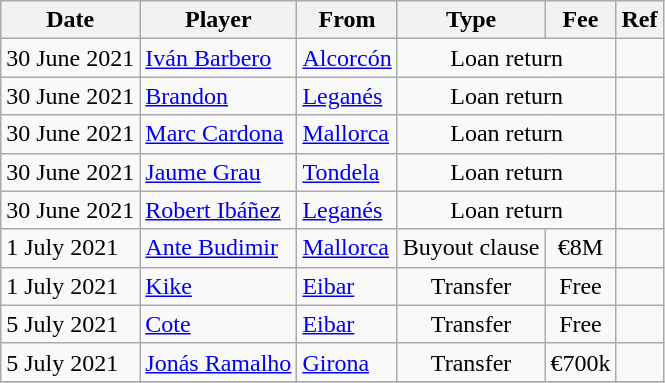<table class="wikitable">
<tr>
<th>Date</th>
<th>Player</th>
<th>From</th>
<th>Type</th>
<th>Fee</th>
<th>Ref</th>
</tr>
<tr>
<td>30 June 2021</td>
<td> <a href='#'>Iván Barbero</a></td>
<td><a href='#'>Alcorcón</a></td>
<td align=center colspan=2>Loan return</td>
<td align=center></td>
</tr>
<tr>
<td>30 June 2021</td>
<td> <a href='#'>Brandon</a></td>
<td><a href='#'>Leganés</a></td>
<td align=center colspan=2>Loan return</td>
<td align=center></td>
</tr>
<tr>
<td>30 June 2021</td>
<td> <a href='#'>Marc Cardona</a></td>
<td><a href='#'>Mallorca</a></td>
<td align=center colspan=2>Loan return</td>
<td align=center></td>
</tr>
<tr>
<td>30 June 2021</td>
<td> <a href='#'>Jaume Grau</a></td>
<td> <a href='#'>Tondela</a></td>
<td align=center colspan=2>Loan return</td>
<td align=center></td>
</tr>
<tr>
<td>30 June 2021</td>
<td> <a href='#'>Robert Ibáñez</a></td>
<td><a href='#'>Leganés</a></td>
<td align=center colspan=2>Loan return</td>
<td align=center></td>
</tr>
<tr>
<td>1 July 2021</td>
<td> <a href='#'>Ante Budimir</a></td>
<td><a href='#'>Mallorca</a></td>
<td align=center>Buyout clause</td>
<td align=center>€8M</td>
<td align=center></td>
</tr>
<tr>
<td>1 July 2021</td>
<td> <a href='#'>Kike</a></td>
<td><a href='#'>Eibar</a></td>
<td align=center>Transfer</td>
<td align=center>Free</td>
<td align=center></td>
</tr>
<tr>
<td>5 July 2021</td>
<td> <a href='#'>Cote</a></td>
<td><a href='#'>Eibar</a></td>
<td align=center>Transfer</td>
<td align=center>Free</td>
<td align=center></td>
</tr>
<tr>
<td>5 July 2021</td>
<td> <a href='#'>Jonás Ramalho</a></td>
<td><a href='#'>Girona</a></td>
<td align=center>Transfer</td>
<td align=center>€700k</td>
<td align=center></td>
</tr>
<tr>
</tr>
</table>
